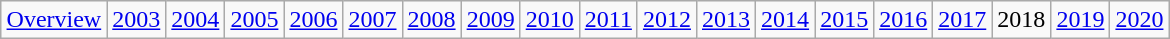<table class="wikitable" style="margin: 1em auto;">
<tr --->
<td><a href='#'>Overview</a></td>
<td><a href='#'>2003</a></td>
<td><a href='#'>2004</a></td>
<td><a href='#'>2005</a></td>
<td><a href='#'>2006</a></td>
<td><a href='#'>2007</a></td>
<td><a href='#'>2008</a></td>
<td><a href='#'>2009</a></td>
<td><a href='#'>2010</a></td>
<td><a href='#'>2011</a></td>
<td><a href='#'>2012</a></td>
<td><a href='#'>2013</a></td>
<td><a href='#'>2014</a></td>
<td><a href='#'>2015</a></td>
<td><a href='#'>2016</a></td>
<td><a href='#'>2017</a></td>
<td>2018</td>
<td><a href='#'>2019</a></td>
<td><a href='#'>2020</a></td>
</tr>
</table>
